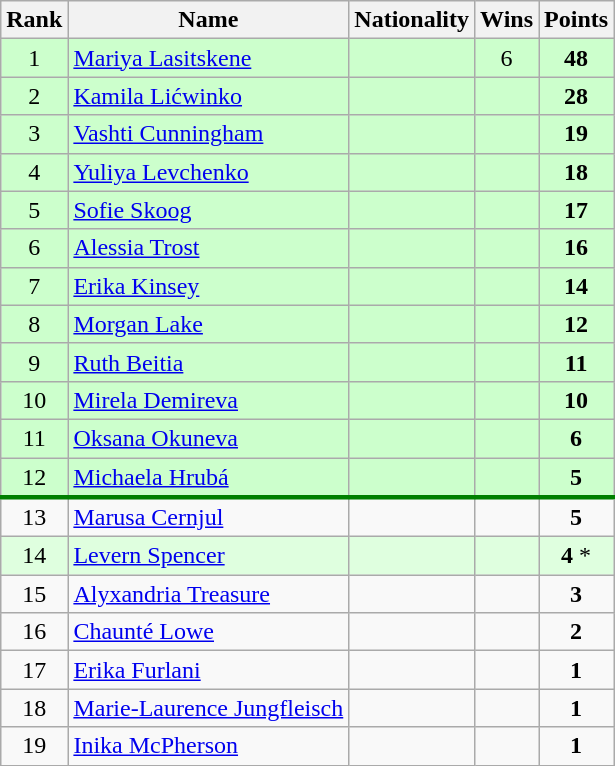<table class="wikitable sortable" style="text-align:center">
<tr>
<th>Rank</th>
<th>Name</th>
<th>Nationality</th>
<th>Wins</th>
<th>Points</th>
</tr>
<tr bgcolor=ccffcc>
<td>1</td>
<td align=left><a href='#'>Mariya Lasitskene</a></td>
<td align=left></td>
<td>6</td>
<td><strong>48</strong></td>
</tr>
<tr bgcolor=ccffcc>
<td>2</td>
<td align=left><a href='#'>Kamila Lićwinko</a></td>
<td align=left></td>
<td></td>
<td><strong>28</strong></td>
</tr>
<tr bgcolor=ccffcc>
<td>3</td>
<td align=left><a href='#'>Vashti Cunningham</a></td>
<td align=left></td>
<td></td>
<td><strong>19</strong></td>
</tr>
<tr bgcolor=ccffcc>
<td>4</td>
<td align=left><a href='#'>Yuliya Levchenko</a></td>
<td align=left></td>
<td></td>
<td><strong>18</strong></td>
</tr>
<tr bgcolor=ccffcc>
<td>5</td>
<td align=left><a href='#'>Sofie Skoog</a></td>
<td align=left></td>
<td></td>
<td><strong>17</strong></td>
</tr>
<tr bgcolor=ccffcc>
<td>6</td>
<td align=left><a href='#'>Alessia Trost</a></td>
<td align=left></td>
<td></td>
<td><strong>16</strong></td>
</tr>
<tr bgcolor=ccffcc>
<td>7</td>
<td align=left><a href='#'>Erika Kinsey</a></td>
<td align=left></td>
<td></td>
<td><strong>14</strong></td>
</tr>
<tr bgcolor=ccffcc>
<td>8</td>
<td align=left><a href='#'>Morgan Lake</a></td>
<td align=left></td>
<td></td>
<td><strong>12</strong></td>
</tr>
<tr bgcolor=ccffcc>
<td>9</td>
<td align=left><a href='#'>Ruth Beitia</a></td>
<td align=left></td>
<td></td>
<td><strong>11</strong></td>
</tr>
<tr bgcolor=ccffcc>
<td>10</td>
<td align=left><a href='#'>Mirela Demireva</a></td>
<td align=left></td>
<td></td>
<td><strong>10</strong></td>
</tr>
<tr bgcolor=ccffcc>
<td>11</td>
<td align=left><a href='#'>Oksana Okuneva</a></td>
<td align=left></td>
<td></td>
<td><strong>6</strong></td>
</tr>
<tr bgcolor=ccffcc>
<td>12</td>
<td align=left><a href='#'>Michaela Hrubá</a></td>
<td align=left></td>
<td></td>
<td><strong>5</strong></td>
</tr>
<tr style="border-top:3px solid green;">
<td>13</td>
<td align=left><a href='#'>Marusa Cernjul</a></td>
<td align=left></td>
<td></td>
<td><strong>5</strong></td>
</tr>
<tr bgcolor=dfffdf>
<td>14</td>
<td align=left><a href='#'>Levern Spencer</a></td>
<td align=left></td>
<td></td>
<td><strong>4</strong> *</td>
</tr>
<tr>
<td>15</td>
<td align=left><a href='#'>Alyxandria Treasure</a></td>
<td align=left></td>
<td></td>
<td><strong>3</strong></td>
</tr>
<tr>
<td>16</td>
<td align=left><a href='#'>Chaunté Lowe</a></td>
<td align=left></td>
<td></td>
<td><strong>2</strong></td>
</tr>
<tr>
<td>17</td>
<td align=left><a href='#'>Erika Furlani</a></td>
<td align=left></td>
<td></td>
<td><strong>1</strong></td>
</tr>
<tr>
<td>18</td>
<td align=left><a href='#'>Marie-Laurence Jungfleisch</a></td>
<td align=left></td>
<td></td>
<td><strong>1</strong></td>
</tr>
<tr>
<td>19</td>
<td align=left><a href='#'>Inika McPherson</a></td>
<td align=left></td>
<td></td>
<td><strong>1</strong></td>
</tr>
</table>
